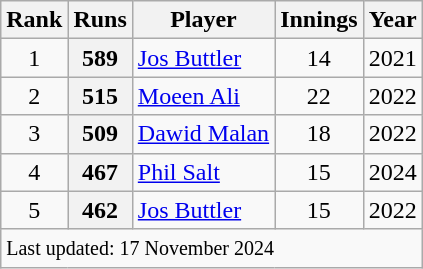<table class="wikitable plainrowheaders" style="text-align:center;">
<tr>
<th scope=col>Rank</th>
<th scope=col>Runs</th>
<th scope=col>Player</th>
<th scope=col>Innings</th>
<th scope=col>Year</th>
</tr>
<tr>
<td>1</td>
<th scope=row style="text-align:center;">589</th>
<td align=left><a href='#'>Jos Buttler</a></td>
<td>14</td>
<td>2021</td>
</tr>
<tr>
<td>2</td>
<th scope=row style="text-align:center;">515</th>
<td align=left><a href='#'>Moeen Ali</a></td>
<td>22</td>
<td>2022</td>
</tr>
<tr>
<td>3</td>
<th scope=row style="text-align:center;">509</th>
<td align=left><a href='#'>Dawid Malan</a></td>
<td>18</td>
<td>2022</td>
</tr>
<tr>
<td>4</td>
<th scope=row style="text-align:center;">467</th>
<td align=left><a href='#'>Phil Salt</a></td>
<td>15</td>
<td>2024</td>
</tr>
<tr>
<td>5</td>
<th scope=row style="text-align:center;">462</th>
<td align=left><a href='#'>Jos Buttler</a></td>
<td>15</td>
<td>2022</td>
</tr>
<tr>
<td align=left colspan=6><small>Last updated: 17 November 2024</small></td>
</tr>
</table>
